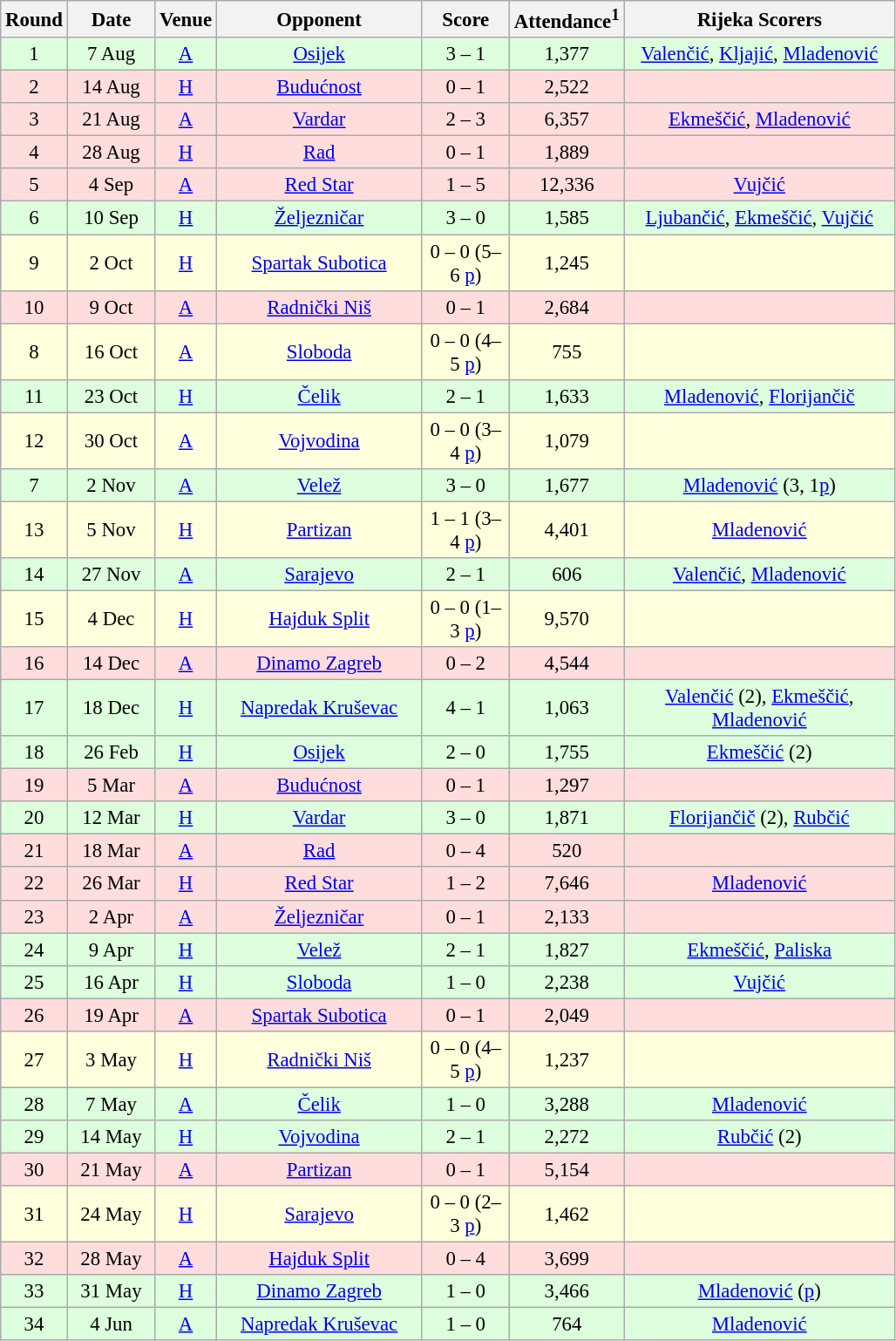<table class="wikitable sortable" style="text-align: center; font-size:95%;">
<tr>
<th width="30">Round</th>
<th width="60">Date</th>
<th width="20">Venue</th>
<th width="150">Opponent</th>
<th width="60">Score</th>
<th width="60">Attendance<sup>1</sup></th>
<th width="200">Rijeka Scorers</th>
</tr>
<tr bgcolor="#ddffdd">
<td>1</td>
<td>7 Aug</td>
<td><a href='#'>A</a></td>
<td><a href='#'>Osijek</a></td>
<td>3 – 1</td>
<td>1,377</td>
<td><a href='#'>Valenčić</a>, <a href='#'>Kljajić</a>, <a href='#'>Mladenović</a></td>
</tr>
<tr bgcolor="#ffdddd">
<td>2</td>
<td>14 Aug</td>
<td><a href='#'>H</a></td>
<td><a href='#'>Budućnost</a></td>
<td>0 – 1</td>
<td>2,522</td>
<td></td>
</tr>
<tr bgcolor="#ffdddd">
<td>3</td>
<td>21 Aug</td>
<td><a href='#'>A</a></td>
<td><a href='#'>Vardar</a></td>
<td>2 – 3</td>
<td>6,357</td>
<td><a href='#'>Ekmeščić</a>, <a href='#'>Mladenović</a></td>
</tr>
<tr bgcolor="#ffdddd">
<td>4</td>
<td>28 Aug</td>
<td><a href='#'>H</a></td>
<td><a href='#'>Rad</a></td>
<td>0 – 1</td>
<td>1,889</td>
<td></td>
</tr>
<tr bgcolor="#ffdddd">
<td>5</td>
<td>4 Sep</td>
<td><a href='#'>A</a></td>
<td><a href='#'>Red Star</a></td>
<td>1 – 5</td>
<td>12,336</td>
<td><a href='#'>Vujčić</a></td>
</tr>
<tr bgcolor="#ddffdd">
<td>6</td>
<td>10 Sep</td>
<td><a href='#'>H</a></td>
<td><a href='#'>Željezničar</a></td>
<td>3 – 0</td>
<td>1,585</td>
<td><a href='#'>Ljubančić</a>, <a href='#'>Ekmeščić</a>, <a href='#'>Vujčić</a></td>
</tr>
<tr bgcolor="#ffffdd">
<td>9</td>
<td>2 Oct</td>
<td><a href='#'>H</a></td>
<td><a href='#'>Spartak Subotica</a></td>
<td>0 – 0 (5–6 <a href='#'>p</a>)</td>
<td>1,245</td>
<td></td>
</tr>
<tr bgcolor="#ffdddd">
<td>10</td>
<td>9 Oct</td>
<td><a href='#'>A</a></td>
<td><a href='#'>Radnički Niš</a></td>
<td>0 – 1</td>
<td>2,684</td>
<td></td>
</tr>
<tr bgcolor="#ffffdd">
<td>8</td>
<td>16 Oct</td>
<td><a href='#'>A</a></td>
<td><a href='#'>Sloboda</a></td>
<td>0 – 0 (4–5 <a href='#'>p</a>)</td>
<td>755</td>
<td></td>
</tr>
<tr bgcolor="#ddffdd">
<td>11</td>
<td>23 Oct</td>
<td><a href='#'>H</a></td>
<td><a href='#'>Čelik</a></td>
<td>2 – 1</td>
<td>1,633</td>
<td><a href='#'>Mladenović</a>, <a href='#'>Florijančič</a></td>
</tr>
<tr bgcolor="#ffffdd">
<td>12</td>
<td>30 Oct</td>
<td><a href='#'>A</a></td>
<td><a href='#'>Vojvodina</a></td>
<td>0 – 0 (3–4 <a href='#'>p</a>)</td>
<td>1,079</td>
<td></td>
</tr>
<tr bgcolor="#ddffdd">
<td>7</td>
<td>2 Nov</td>
<td><a href='#'>A</a></td>
<td><a href='#'>Velež</a></td>
<td>3 – 0</td>
<td>1,677</td>
<td><a href='#'>Mladenović</a> (3, 1<a href='#'>p</a>)</td>
</tr>
<tr bgcolor="#ffffdd">
<td>13</td>
<td>5 Nov</td>
<td><a href='#'>H</a></td>
<td><a href='#'>Partizan</a></td>
<td>1 – 1 (3–4 <a href='#'>p</a>)</td>
<td>4,401</td>
<td><a href='#'>Mladenović</a></td>
</tr>
<tr bgcolor="#ddffdd">
<td>14</td>
<td>27 Nov</td>
<td><a href='#'>A</a></td>
<td><a href='#'>Sarajevo</a></td>
<td>2 – 1</td>
<td>606</td>
<td><a href='#'>Valenčić</a>, <a href='#'>Mladenović</a></td>
</tr>
<tr bgcolor="#ffffdd">
<td>15</td>
<td>4 Dec</td>
<td><a href='#'>H</a></td>
<td><a href='#'>Hajduk Split</a></td>
<td>0 – 0 (1–3 <a href='#'>p</a>)</td>
<td>9,570</td>
<td></td>
</tr>
<tr bgcolor="#ffdddd">
<td>16</td>
<td>14 Dec</td>
<td><a href='#'>A</a></td>
<td><a href='#'>Dinamo Zagreb</a></td>
<td>0 – 2</td>
<td>4,544</td>
<td></td>
</tr>
<tr bgcolor="#ddffdd">
<td>17</td>
<td>18 Dec</td>
<td><a href='#'>H</a></td>
<td><a href='#'>Napredak Kruševac</a></td>
<td>4 – 1</td>
<td>1,063</td>
<td><a href='#'>Valenčić</a> (2), <a href='#'>Ekmeščić</a>, <a href='#'>Mladenović</a></td>
</tr>
<tr bgcolor="#ddffdd">
<td>18</td>
<td>26 Feb</td>
<td><a href='#'>H</a></td>
<td><a href='#'>Osijek</a></td>
<td>2 – 0</td>
<td>1,755</td>
<td><a href='#'>Ekmeščić</a> (2)</td>
</tr>
<tr bgcolor="#ffdddd">
<td>19</td>
<td>5 Mar</td>
<td><a href='#'>A</a></td>
<td><a href='#'>Budućnost</a></td>
<td>0 – 1</td>
<td>1,297</td>
<td></td>
</tr>
<tr bgcolor="#ddffdd">
<td>20</td>
<td>12 Mar</td>
<td><a href='#'>H</a></td>
<td><a href='#'>Vardar</a></td>
<td>3 – 0</td>
<td>1,871</td>
<td><a href='#'>Florijančič</a> (2), <a href='#'>Rubčić</a></td>
</tr>
<tr bgcolor="#ffdddd">
<td>21</td>
<td>18 Mar</td>
<td><a href='#'>A</a></td>
<td><a href='#'>Rad</a></td>
<td>0 – 4</td>
<td>520</td>
<td></td>
</tr>
<tr bgcolor="#ffdddd">
<td>22</td>
<td>26 Mar</td>
<td><a href='#'>H</a></td>
<td><a href='#'>Red Star</a></td>
<td>1 – 2</td>
<td>7,646</td>
<td><a href='#'>Mladenović</a></td>
</tr>
<tr bgcolor="#ffdddd">
<td>23</td>
<td>2 Apr</td>
<td><a href='#'>A</a></td>
<td><a href='#'>Željezničar</a></td>
<td>0 – 1</td>
<td>2,133</td>
<td></td>
</tr>
<tr bgcolor="#ddffdd">
<td>24</td>
<td>9 Apr</td>
<td><a href='#'>H</a></td>
<td><a href='#'>Velež</a></td>
<td>2 – 1</td>
<td>1,827</td>
<td><a href='#'>Ekmeščić</a>, <a href='#'>Paliska</a></td>
</tr>
<tr bgcolor="#ddffdd">
<td>25</td>
<td>16 Apr</td>
<td><a href='#'>H</a></td>
<td><a href='#'>Sloboda</a></td>
<td>1 – 0</td>
<td>2,238</td>
<td><a href='#'>Vujčić</a></td>
</tr>
<tr bgcolor="#ffdddd">
<td>26</td>
<td>19 Apr</td>
<td><a href='#'>A</a></td>
<td><a href='#'>Spartak Subotica</a></td>
<td>0 – 1</td>
<td>2,049</td>
<td></td>
</tr>
<tr bgcolor="#ffffdd">
<td>27</td>
<td>3 May</td>
<td><a href='#'>H</a></td>
<td><a href='#'>Radnički Niš</a></td>
<td>0 – 0 (4–5 <a href='#'>p</a>)</td>
<td>1,237</td>
<td></td>
</tr>
<tr bgcolor="#ddffdd">
<td>28</td>
<td>7 May</td>
<td><a href='#'>A</a></td>
<td><a href='#'>Čelik</a></td>
<td>1 – 0</td>
<td>3,288</td>
<td><a href='#'>Mladenović</a></td>
</tr>
<tr bgcolor="#ddffdd">
<td>29</td>
<td>14 May</td>
<td><a href='#'>H</a></td>
<td><a href='#'>Vojvodina</a></td>
<td>2 – 1</td>
<td>2,272</td>
<td><a href='#'>Rubčić</a> (2)</td>
</tr>
<tr bgcolor="#ffdddd">
<td>30</td>
<td>21 May</td>
<td><a href='#'>A</a></td>
<td><a href='#'>Partizan</a></td>
<td>0 – 1</td>
<td>5,154</td>
<td></td>
</tr>
<tr bgcolor="#ffffdd">
<td>31</td>
<td>24 May</td>
<td><a href='#'>H</a></td>
<td><a href='#'>Sarajevo</a></td>
<td>0 – 0 (2–3 <a href='#'>p</a>)</td>
<td>1,462</td>
<td></td>
</tr>
<tr bgcolor="#ffdddd">
<td>32</td>
<td>28 May</td>
<td><a href='#'>A</a></td>
<td><a href='#'>Hajduk Split</a></td>
<td>0 – 4</td>
<td>3,699</td>
<td></td>
</tr>
<tr bgcolor="#ddffdd">
<td>33</td>
<td>31 May</td>
<td><a href='#'>H</a></td>
<td><a href='#'>Dinamo Zagreb</a></td>
<td>1 – 0</td>
<td>3,466</td>
<td><a href='#'>Mladenović</a> (<a href='#'>p</a>)</td>
</tr>
<tr bgcolor="#ddffdd">
<td>34</td>
<td>4 Jun</td>
<td><a href='#'>A</a></td>
<td><a href='#'>Napredak Kruševac</a></td>
<td>1 – 0</td>
<td>764</td>
<td><a href='#'>Mladenović</a></td>
</tr>
</table>
